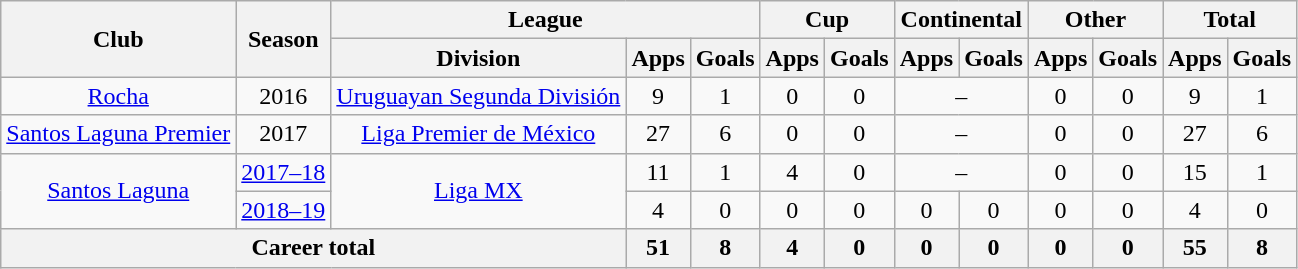<table class="wikitable" style="text-align: center">
<tr>
<th rowspan="2">Club</th>
<th rowspan="2">Season</th>
<th colspan="3">League</th>
<th colspan="2">Cup</th>
<th colspan="2">Continental</th>
<th colspan="2">Other</th>
<th colspan="2">Total</th>
</tr>
<tr>
<th>Division</th>
<th>Apps</th>
<th>Goals</th>
<th>Apps</th>
<th>Goals</th>
<th>Apps</th>
<th>Goals</th>
<th>Apps</th>
<th>Goals</th>
<th>Apps</th>
<th>Goals</th>
</tr>
<tr>
<td><a href='#'>Rocha</a></td>
<td>2016</td>
<td><a href='#'>Uruguayan Segunda División</a></td>
<td>9</td>
<td>1</td>
<td>0</td>
<td>0</td>
<td colspan="2">–</td>
<td>0</td>
<td>0</td>
<td>9</td>
<td>1</td>
</tr>
<tr>
<td><a href='#'>Santos Laguna Premier</a></td>
<td>2017</td>
<td><a href='#'>Liga Premier de México</a></td>
<td>27</td>
<td>6</td>
<td>0</td>
<td>0</td>
<td colspan="2">–</td>
<td>0</td>
<td>0</td>
<td>27</td>
<td>6</td>
</tr>
<tr>
<td rowspan="2"><a href='#'>Santos Laguna</a></td>
<td><a href='#'>2017–18</a></td>
<td rowspan="2"><a href='#'>Liga MX</a></td>
<td>11</td>
<td>1</td>
<td>4</td>
<td>0</td>
<td colspan="2">–</td>
<td>0</td>
<td>0</td>
<td>15</td>
<td>1</td>
</tr>
<tr>
<td><a href='#'>2018–19</a></td>
<td>4</td>
<td>0</td>
<td>0</td>
<td>0</td>
<td>0</td>
<td>0</td>
<td>0</td>
<td>0</td>
<td>4</td>
<td>0</td>
</tr>
<tr>
<th colspan="3"><strong>Career total</strong></th>
<th>51</th>
<th>8</th>
<th>4</th>
<th>0</th>
<th>0</th>
<th>0</th>
<th>0</th>
<th>0</th>
<th>55</th>
<th>8</th>
</tr>
</table>
